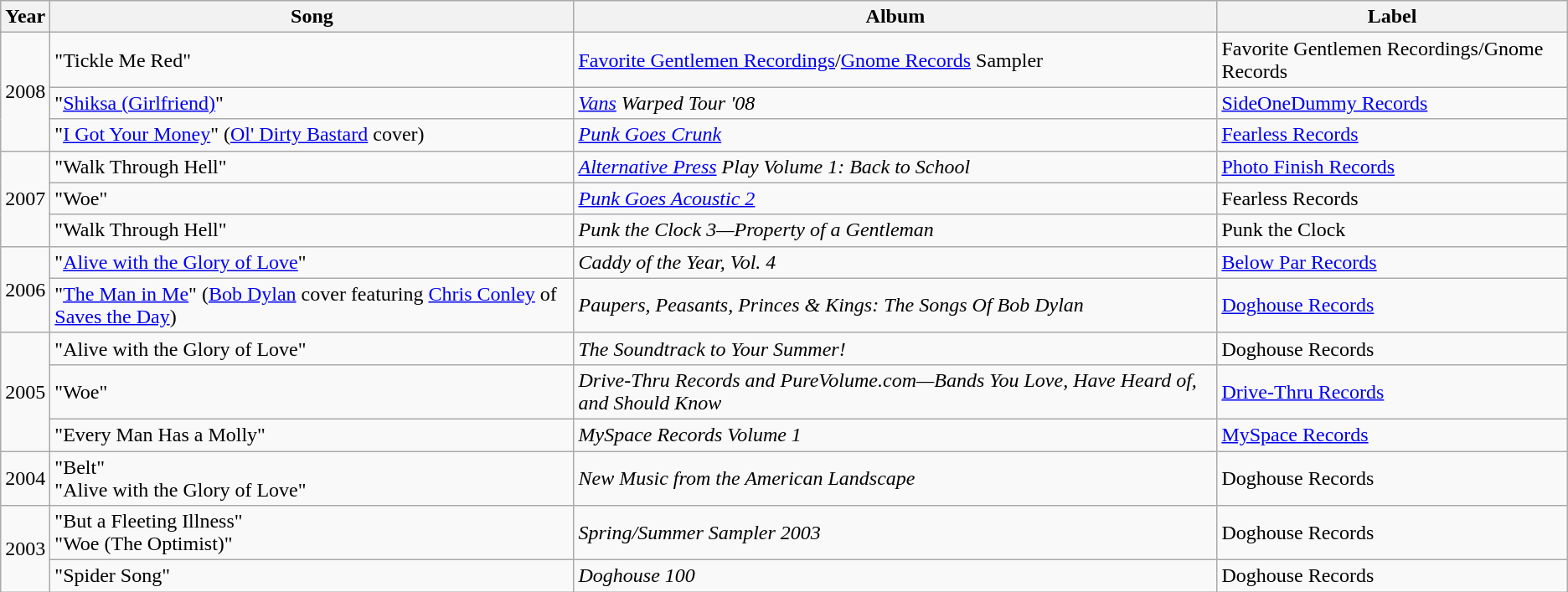<table class="wikitable">
<tr>
<th>Year</th>
<th>Song</th>
<th>Album</th>
<th>Label</th>
</tr>
<tr>
<td rowspan="3">2008</td>
<td>"Tickle Me Red"</td>
<td><a href='#'>Favorite Gentlemen Recordings</a>/<a href='#'>Gnome Records</a> Sampler</td>
<td>Favorite Gentlemen Recordings/Gnome Records</td>
</tr>
<tr>
<td>"<a href='#'>Shiksa (Girlfriend)</a>"</td>
<td><em><a href='#'>Vans</a> Warped Tour '08</em></td>
<td><a href='#'>SideOneDummy Records</a></td>
</tr>
<tr>
<td>"<a href='#'>I Got Your Money</a>" (<a href='#'>Ol' Dirty Bastard</a> cover)</td>
<td><em><a href='#'>Punk Goes Crunk</a></em></td>
<td><a href='#'>Fearless Records</a></td>
</tr>
<tr>
<td rowspan="3">2007</td>
<td>"Walk Through Hell"</td>
<td><em><a href='#'>Alternative Press</a> Play Volume 1: Back to School</em></td>
<td><a href='#'>Photo Finish Records</a></td>
</tr>
<tr>
<td>"Woe"</td>
<td><em><a href='#'>Punk Goes Acoustic 2</a></em></td>
<td>Fearless Records</td>
</tr>
<tr>
<td>"Walk Through Hell"</td>
<td><em>Punk the Clock 3—Property of a Gentleman</em></td>
<td>Punk the Clock</td>
</tr>
<tr>
<td rowspan="2">2006</td>
<td>"<a href='#'>Alive with the Glory of Love</a>"</td>
<td><em>Caddy of the Year, Vol. 4</em></td>
<td><a href='#'>Below Par Records</a></td>
</tr>
<tr>
<td>"<a href='#'>The Man in Me</a>" (<a href='#'>Bob Dylan</a> cover featuring <a href='#'>Chris Conley</a> of <a href='#'>Saves the Day</a>)</td>
<td><em>Paupers, Peasants, Princes & Kings: The Songs Of Bob Dylan</em></td>
<td><a href='#'>Doghouse Records</a></td>
</tr>
<tr>
<td rowspan="3">2005</td>
<td>"Alive with the Glory of Love"</td>
<td><em>The Soundtrack to Your Summer!</em></td>
<td>Doghouse Records</td>
</tr>
<tr>
<td>"Woe"</td>
<td><em>Drive-Thru Records and PureVolume.com—Bands You Love, Have Heard of, and Should Know</em></td>
<td><a href='#'>Drive-Thru Records</a></td>
</tr>
<tr>
<td>"Every Man Has a Molly"</td>
<td><em>MySpace Records Volume 1</em></td>
<td><a href='#'>MySpace Records</a></td>
</tr>
<tr>
<td>2004</td>
<td>"Belt"<br>"Alive with the Glory of Love"</td>
<td><em>New Music from the American Landscape</em></td>
<td>Doghouse Records</td>
</tr>
<tr>
<td rowspan="2">2003</td>
<td>"But a Fleeting Illness"<br>"Woe (The Optimist)"</td>
<td><em>Spring/Summer Sampler 2003</em></td>
<td>Doghouse Records</td>
</tr>
<tr>
<td>"Spider Song"</td>
<td><em>Doghouse 100</em></td>
<td>Doghouse Records</td>
</tr>
</table>
